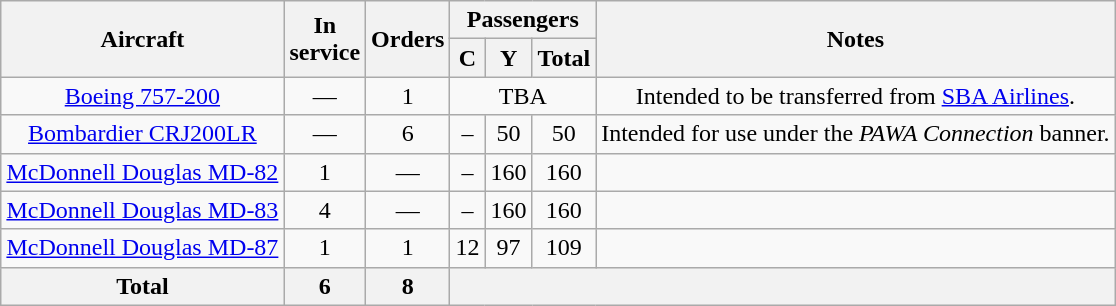<table class="wikitable" style="margin:0.5em auto; text-align:center">
<tr>
<th rowspan=2>Aircraft</th>
<th rowspan=2>In <br> service</th>
<th rowspan=2>Orders</th>
<th colspan=3>Passengers</th>
<th rowspan=2>Notes</th>
</tr>
<tr>
<th><abbr>C</abbr></th>
<th><abbr>Y</abbr></th>
<th>Total</th>
</tr>
<tr>
<td><a href='#'>Boeing 757-200</a></td>
<td>—</td>
<td>1</td>
<td colspan=3><abbr>TBA</abbr></td>
<td>Intended to be transferred from <a href='#'>SBA Airlines</a>.</td>
</tr>
<tr>
<td><a href='#'>Bombardier CRJ200LR</a></td>
<td>—</td>
<td>6</td>
<td>–</td>
<td>50</td>
<td>50</td>
<td>Intended for use under the <em>PAWA Connection</em> banner.</td>
</tr>
<tr>
<td><a href='#'>McDonnell Douglas MD-82</a></td>
<td>1</td>
<td>—</td>
<td>–</td>
<td>160</td>
<td>160</td>
<td></td>
</tr>
<tr>
<td><a href='#'>McDonnell Douglas MD-83</a></td>
<td>4</td>
<td>—</td>
<td>–</td>
<td>160</td>
<td>160</td>
<td></td>
</tr>
<tr>
<td><a href='#'>McDonnell Douglas MD-87</a></td>
<td>1</td>
<td>1</td>
<td>12</td>
<td>97</td>
<td>109</td>
<td></td>
</tr>
<tr>
<th>Total</th>
<th>6</th>
<th>8</th>
<th colspan=4></th>
</tr>
</table>
